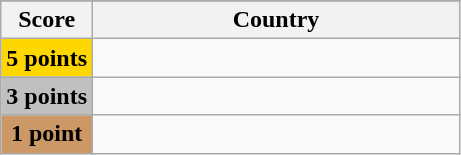<table class="wikitable">
<tr>
</tr>
<tr>
<th scope="col" width="20%">Score</th>
<th scope="col">Country</th>
</tr>
<tr>
<th scope="row" style="background:gold">5 points</th>
<td></td>
</tr>
<tr>
<th scope="row" style="background:silver">3 points</th>
<td></td>
</tr>
<tr>
<th scope="row" style="background:#CC9966">1 point</th>
<td></td>
</tr>
</table>
